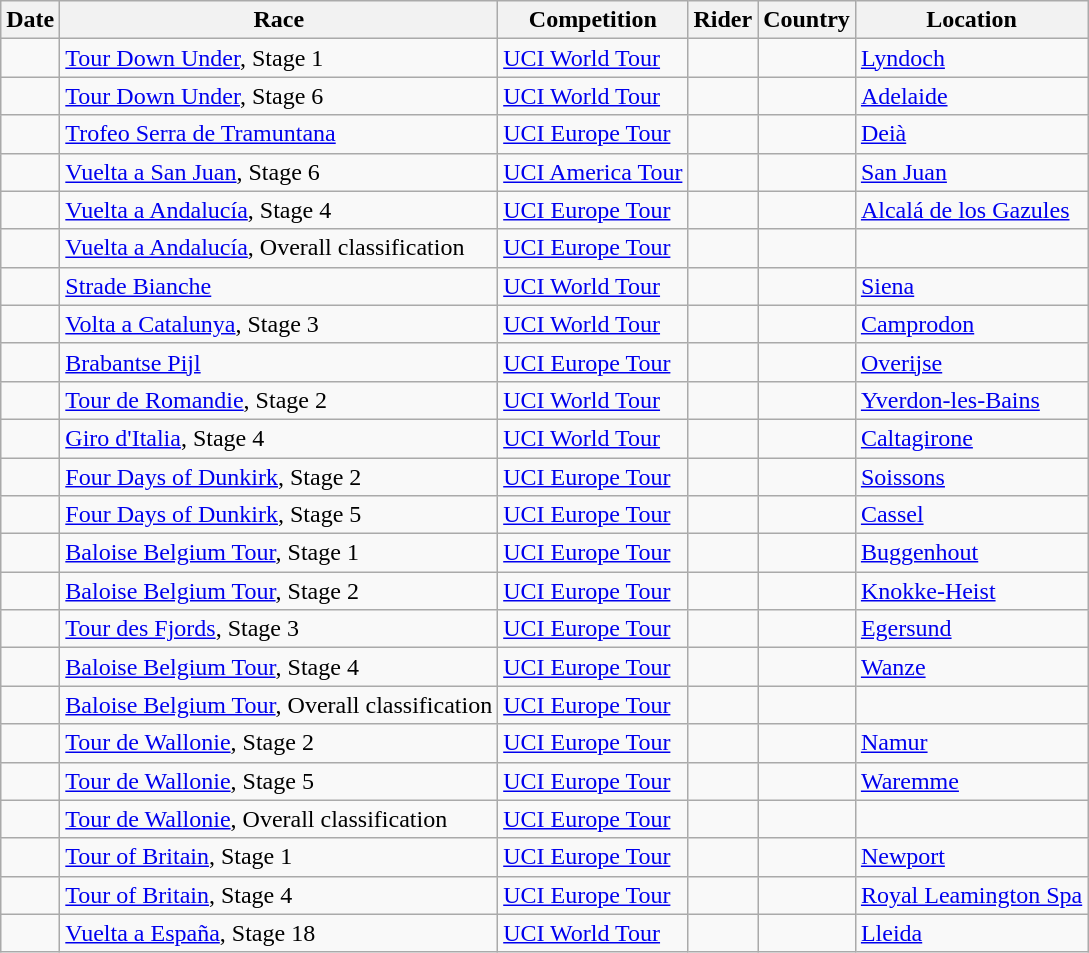<table class="wikitable sortable">
<tr>
<th>Date</th>
<th>Race</th>
<th>Competition</th>
<th>Rider</th>
<th>Country</th>
<th>Location</th>
</tr>
<tr>
<td></td>
<td><a href='#'>Tour Down Under</a>, Stage 1</td>
<td><a href='#'>UCI World Tour</a></td>
<td></td>
<td></td>
<td><a href='#'>Lyndoch</a></td>
</tr>
<tr>
<td></td>
<td><a href='#'>Tour Down Under</a>, Stage 6</td>
<td><a href='#'>UCI World Tour</a></td>
<td></td>
<td></td>
<td><a href='#'>Adelaide</a></td>
</tr>
<tr>
<td></td>
<td><a href='#'>Trofeo Serra de Tramuntana</a></td>
<td><a href='#'>UCI Europe Tour</a></td>
<td></td>
<td></td>
<td><a href='#'>Deià</a></td>
</tr>
<tr>
<td></td>
<td><a href='#'>Vuelta a San Juan</a>, Stage 6</td>
<td><a href='#'>UCI America Tour</a></td>
<td></td>
<td></td>
<td><a href='#'>San Juan</a></td>
</tr>
<tr>
<td></td>
<td><a href='#'>Vuelta a Andalucía</a>, Stage 4</td>
<td><a href='#'>UCI Europe Tour</a></td>
<td></td>
<td></td>
<td><a href='#'>Alcalá de los Gazules</a></td>
</tr>
<tr>
<td></td>
<td><a href='#'>Vuelta a Andalucía</a>, Overall classification</td>
<td><a href='#'>UCI Europe Tour</a></td>
<td></td>
<td></td>
<td></td>
</tr>
<tr>
<td></td>
<td><a href='#'>Strade Bianche</a></td>
<td><a href='#'>UCI World Tour</a></td>
<td></td>
<td></td>
<td><a href='#'>Siena</a></td>
</tr>
<tr>
<td></td>
<td><a href='#'>Volta a Catalunya</a>, Stage 3</td>
<td><a href='#'>UCI World Tour</a></td>
<td></td>
<td></td>
<td><a href='#'>Camprodon</a></td>
</tr>
<tr>
<td></td>
<td><a href='#'>Brabantse Pijl</a></td>
<td><a href='#'>UCI Europe Tour</a></td>
<td></td>
<td></td>
<td><a href='#'>Overijse</a></td>
</tr>
<tr>
<td></td>
<td><a href='#'>Tour de Romandie</a>, Stage 2</td>
<td><a href='#'>UCI World Tour</a></td>
<td></td>
<td></td>
<td><a href='#'>Yverdon-les-Bains</a></td>
</tr>
<tr>
<td></td>
<td><a href='#'>Giro d'Italia</a>, Stage 4</td>
<td><a href='#'>UCI World Tour</a></td>
<td></td>
<td></td>
<td><a href='#'>Caltagirone</a></td>
</tr>
<tr>
<td></td>
<td><a href='#'>Four Days of Dunkirk</a>, Stage 2</td>
<td><a href='#'>UCI Europe Tour</a></td>
<td></td>
<td></td>
<td><a href='#'>Soissons</a></td>
</tr>
<tr>
<td></td>
<td><a href='#'>Four Days of Dunkirk</a>, Stage 5</td>
<td><a href='#'>UCI Europe Tour</a></td>
<td></td>
<td></td>
<td><a href='#'>Cassel</a></td>
</tr>
<tr>
<td></td>
<td><a href='#'>Baloise Belgium Tour</a>, Stage 1</td>
<td><a href='#'>UCI Europe Tour</a></td>
<td></td>
<td></td>
<td><a href='#'>Buggenhout</a></td>
</tr>
<tr>
<td></td>
<td><a href='#'>Baloise Belgium Tour</a>, Stage 2</td>
<td><a href='#'>UCI Europe Tour</a></td>
<td></td>
<td></td>
<td><a href='#'>Knokke-Heist</a></td>
</tr>
<tr>
<td></td>
<td><a href='#'>Tour des Fjords</a>, Stage 3</td>
<td><a href='#'>UCI Europe Tour</a></td>
<td></td>
<td></td>
<td><a href='#'>Egersund</a></td>
</tr>
<tr>
<td></td>
<td><a href='#'>Baloise Belgium Tour</a>, Stage 4</td>
<td><a href='#'>UCI Europe Tour</a></td>
<td></td>
<td></td>
<td><a href='#'>Wanze</a></td>
</tr>
<tr>
<td></td>
<td><a href='#'>Baloise Belgium Tour</a>, Overall classification</td>
<td><a href='#'>UCI Europe Tour</a></td>
<td></td>
<td></td>
<td></td>
</tr>
<tr>
<td></td>
<td><a href='#'>Tour de Wallonie</a>, Stage 2</td>
<td><a href='#'>UCI Europe Tour</a></td>
<td></td>
<td></td>
<td><a href='#'>Namur</a></td>
</tr>
<tr>
<td></td>
<td><a href='#'>Tour de Wallonie</a>, Stage 5</td>
<td><a href='#'>UCI Europe Tour</a></td>
<td></td>
<td></td>
<td><a href='#'>Waremme</a></td>
</tr>
<tr>
<td></td>
<td><a href='#'>Tour de Wallonie</a>, Overall classification</td>
<td><a href='#'>UCI Europe Tour</a></td>
<td></td>
<td></td>
<td></td>
</tr>
<tr>
<td></td>
<td><a href='#'>Tour of Britain</a>, Stage 1</td>
<td><a href='#'>UCI Europe Tour</a></td>
<td></td>
<td></td>
<td><a href='#'>Newport</a></td>
</tr>
<tr>
<td></td>
<td><a href='#'>Tour of Britain</a>, Stage 4</td>
<td><a href='#'>UCI Europe Tour</a></td>
<td></td>
<td></td>
<td><a href='#'>Royal Leamington Spa</a></td>
</tr>
<tr>
<td></td>
<td><a href='#'>Vuelta a España</a>, Stage 18</td>
<td><a href='#'>UCI World Tour</a></td>
<td></td>
<td></td>
<td><a href='#'>Lleida</a></td>
</tr>
</table>
